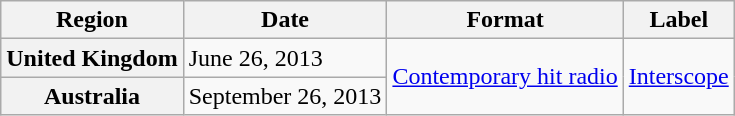<table class="wikitable plainrowheaders">
<tr>
<th>Region</th>
<th>Date</th>
<th>Format</th>
<th>Label</th>
</tr>
<tr>
<th scope="row">United Kingdom</th>
<td>June 26, 2013</td>
<td rowspan="2"><a href='#'>Contemporary hit radio</a></td>
<td rowspan="2"><a href='#'>Interscope</a></td>
</tr>
<tr>
<th scope="row">Australia</th>
<td>September 26, 2013</td>
</tr>
</table>
